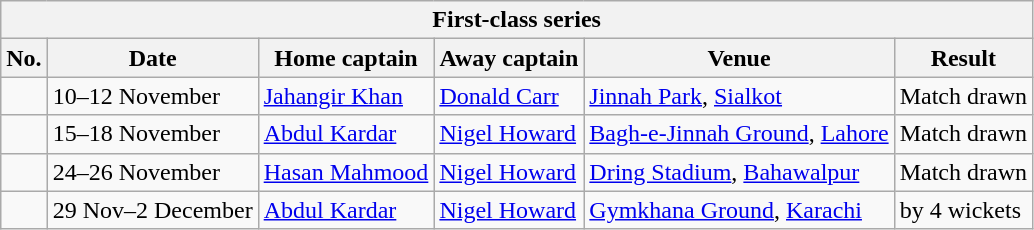<table class="wikitable">
<tr>
<th colspan="9">First-class series</th>
</tr>
<tr>
<th>No.</th>
<th>Date</th>
<th>Home captain</th>
<th>Away captain</th>
<th>Venue</th>
<th>Result</th>
</tr>
<tr>
<td></td>
<td>10–12 November</td>
<td><a href='#'>Jahangir Khan</a></td>
<td><a href='#'>Donald Carr</a></td>
<td><a href='#'>Jinnah Park</a>, <a href='#'>Sialkot</a></td>
<td>Match drawn</td>
</tr>
<tr>
<td></td>
<td>15–18 November</td>
<td><a href='#'>Abdul Kardar</a></td>
<td><a href='#'>Nigel Howard</a></td>
<td><a href='#'>Bagh-e-Jinnah Ground</a>, <a href='#'>Lahore</a></td>
<td>Match drawn</td>
</tr>
<tr>
<td></td>
<td>24–26 November</td>
<td><a href='#'>Hasan Mahmood</a></td>
<td><a href='#'>Nigel Howard</a></td>
<td><a href='#'>Dring Stadium</a>, <a href='#'>Bahawalpur</a></td>
<td>Match drawn</td>
</tr>
<tr>
<td></td>
<td>29 Nov–2 December</td>
<td><a href='#'>Abdul Kardar</a></td>
<td><a href='#'>Nigel Howard</a></td>
<td><a href='#'>Gymkhana Ground</a>, <a href='#'>Karachi</a></td>
<td> by 4 wickets</td>
</tr>
</table>
